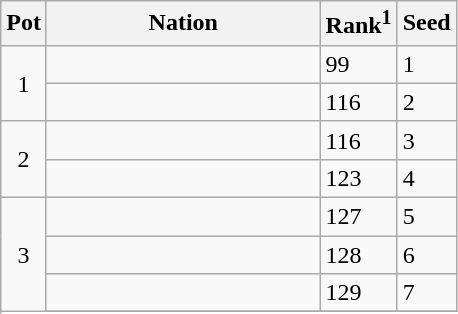<table class="wikitable">
<tr>
<th>Pot</th>
<th width="175">Nation</th>
<th>Rank<sup>1</sup></th>
<th>Seed</th>
</tr>
<tr>
<td rowspan=2 style="text-align:center;">1</td>
<td></td>
<td>99</td>
<td>1</td>
</tr>
<tr>
<td></td>
<td>116</td>
<td>2</td>
</tr>
<tr>
<td rowspan=2 style="text-align:center;">2</td>
<td></td>
<td>116</td>
<td>3</td>
</tr>
<tr>
<td></td>
<td>123</td>
<td>4</td>
</tr>
<tr>
<td rowspan=5 style="text-align:center;">3</td>
<td></td>
<td>127</td>
<td>5</td>
</tr>
<tr>
<td></td>
<td>128</td>
<td>6</td>
</tr>
<tr>
<td></td>
<td>129</td>
<td>7</td>
</tr>
<tr>
</tr>
</table>
